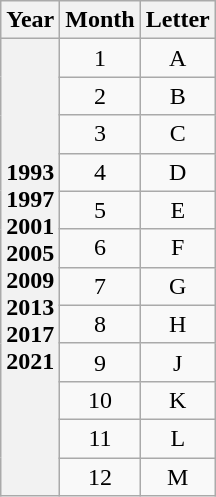<table class="wikitable" style="float:left; margin-right:2em;">
<tr>
<th>Year</th>
<th>Month</th>
<th>Letter</th>
</tr>
<tr style="text-align:center;">
<th rowspan="12">1993<br>1997<br>2001<br>2005<br>2009<br>2013<br>2017<br>2021</th>
<td>1</td>
<td>A</td>
</tr>
<tr style="text-align:center;">
<td>2</td>
<td>B</td>
</tr>
<tr style="text-align:center;">
<td>3</td>
<td>C</td>
</tr>
<tr style="text-align:center;">
<td>4</td>
<td>D</td>
</tr>
<tr style="text-align:center;">
<td>5</td>
<td>E</td>
</tr>
<tr style="text-align:center;">
<td>6</td>
<td>F</td>
</tr>
<tr style="text-align:center;">
<td>7</td>
<td>G</td>
</tr>
<tr style="text-align:center;">
<td>8</td>
<td>H</td>
</tr>
<tr style="text-align:center;">
<td>9</td>
<td>J</td>
</tr>
<tr style="text-align:center;">
<td>10</td>
<td>K</td>
</tr>
<tr style="text-align:center;">
<td>11</td>
<td>L</td>
</tr>
<tr style="text-align:center;">
<td>12</td>
<td>M</td>
</tr>
</table>
